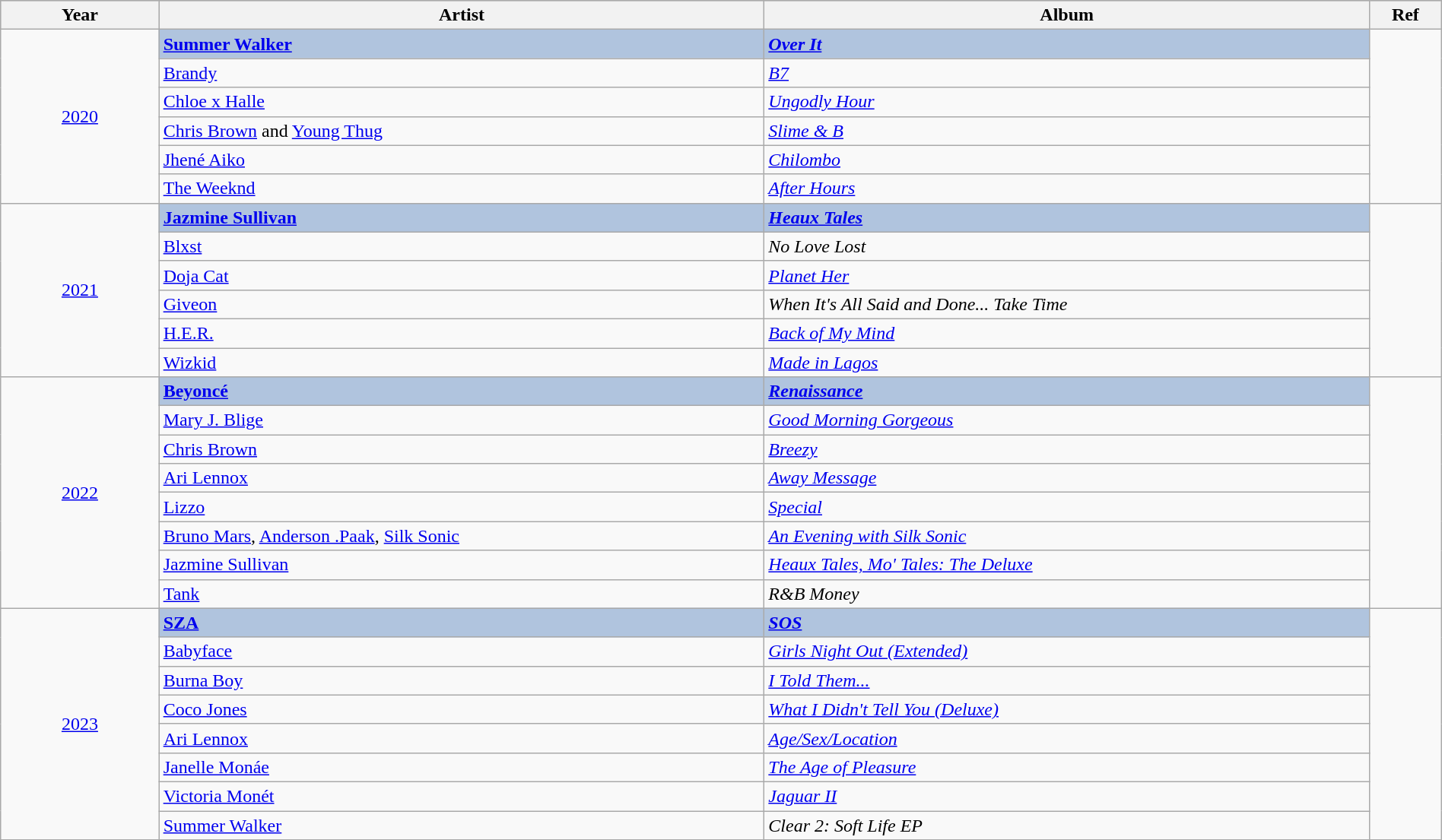<table class="wikitable" style="width:100%;">
<tr style="background:#bebebe;">
<th style="width:11%;">Year</th>
<th style="width:42%;">Artist</th>
<th style="width:42%;">Album</th>
<th style="width:5%;">Ref</th>
</tr>
<tr>
<td rowspan="6" align="center"><a href='#'>2020</a></td>
<td style="background:#B0C4DE"><strong><a href='#'>Summer Walker</a></strong></td>
<td style="background:#B0C4DE"><strong><em><a href='#'>Over It</a></em></strong></td>
<td rowspan="6" align="center"></td>
</tr>
<tr>
<td><a href='#'>Brandy</a></td>
<td><em><a href='#'>B7</a></em></td>
</tr>
<tr>
<td><a href='#'>Chloe x Halle</a></td>
<td><em><a href='#'>Ungodly Hour</a></em></td>
</tr>
<tr>
<td><a href='#'>Chris Brown</a> and <a href='#'>Young Thug</a></td>
<td><em><a href='#'>Slime & B</a></em></td>
</tr>
<tr>
<td><a href='#'>Jhené Aiko</a></td>
<td><em><a href='#'>Chilombo</a></em></td>
</tr>
<tr>
<td><a href='#'>The Weeknd</a></td>
<td><em><a href='#'>After Hours</a></em></td>
</tr>
<tr>
<td rowspan="6" align="center"><a href='#'>2021</a></td>
<td style="background:#B0C4DE"><strong><a href='#'>Jazmine Sullivan</a></strong></td>
<td style="background:#B0C4DE"><strong><em><a href='#'>Heaux Tales</a></em></strong></td>
<td rowspan="6" align="center"></td>
</tr>
<tr>
<td><a href='#'>Blxst</a></td>
<td><em>No Love Lost</em></td>
</tr>
<tr>
<td><a href='#'>Doja Cat</a></td>
<td><em><a href='#'>Planet Her</a></em></td>
</tr>
<tr>
<td><a href='#'>Giveon</a></td>
<td><em>When It's All Said and Done... Take Time</em></td>
</tr>
<tr>
<td><a href='#'>H.E.R.</a></td>
<td><em><a href='#'>Back of My Mind</a></em></td>
</tr>
<tr>
<td><a href='#'>Wizkid</a></td>
<td><em><a href='#'>Made in Lagos</a></em></td>
</tr>
<tr>
<td rowspan="8" align="center"><a href='#'>2022</a></td>
<td style="background:#B0C4DE"><strong><a href='#'>Beyoncé</a></strong></td>
<td style="background:#B0C4DE"><strong><a href='#'><em>Renaissance</em></a></strong></td>
<td rowspan="8" align="center"></td>
</tr>
<tr>
<td><a href='#'>Mary J. Blige</a></td>
<td><em><a href='#'>Good Morning Gorgeous</a></em></td>
</tr>
<tr>
<td><a href='#'>Chris Brown</a></td>
<td><em><a href='#'>Breezy</a></em></td>
</tr>
<tr>
<td><a href='#'>Ari Lennox</a></td>
<td><em><a href='#'>Away Message</a></em></td>
</tr>
<tr>
<td><a href='#'>Lizzo</a></td>
<td><em><a href='#'>Special</a></em></td>
</tr>
<tr>
<td><a href='#'>Bruno Mars</a>, <a href='#'>Anderson .Paak</a>, <a href='#'>Silk Sonic</a></td>
<td><em><a href='#'>An Evening with Silk Sonic</a></em></td>
</tr>
<tr>
<td><a href='#'>Jazmine Sullivan</a></td>
<td><a href='#'><em>Heaux Tales, Mo' Tales: The Deluxe</em></a></td>
</tr>
<tr>
<td><a href='#'>Tank</a></td>
<td><em>R&B Money</em></td>
</tr>
<tr>
<td rowspan="8" align="center"><a href='#'>2023</a></td>
<td style="background:#B0C4DE"><strong><a href='#'>SZA</a></strong></td>
<td style="background:#B0C4DE"><strong><em><a href='#'>SOS</a></em></strong></td>
<td rowspan="8" align="center"></td>
</tr>
<tr>
<td><a href='#'>Babyface</a></td>
<td><em><a href='#'>Girls Night Out (Extended)</a></em></td>
</tr>
<tr>
<td><a href='#'>Burna Boy</a></td>
<td><em><a href='#'>I Told Them...</a></em></td>
</tr>
<tr>
<td><a href='#'>Coco Jones</a></td>
<td><em><a href='#'>What I Didn't Tell You (Deluxe)</a></em></td>
</tr>
<tr>
<td><a href='#'>Ari Lennox</a></td>
<td><em><a href='#'>Age/Sex/Location</a></em></td>
</tr>
<tr>
<td><a href='#'>Janelle Monáe</a></td>
<td><em><a href='#'>The Age of Pleasure</a></em></td>
</tr>
<tr>
<td><a href='#'>Victoria Monét</a></td>
<td><em><a href='#'>Jaguar II</a></em></td>
</tr>
<tr>
<td><a href='#'>Summer Walker</a></td>
<td><em>Clear 2: Soft Life EP</em></td>
</tr>
</table>
